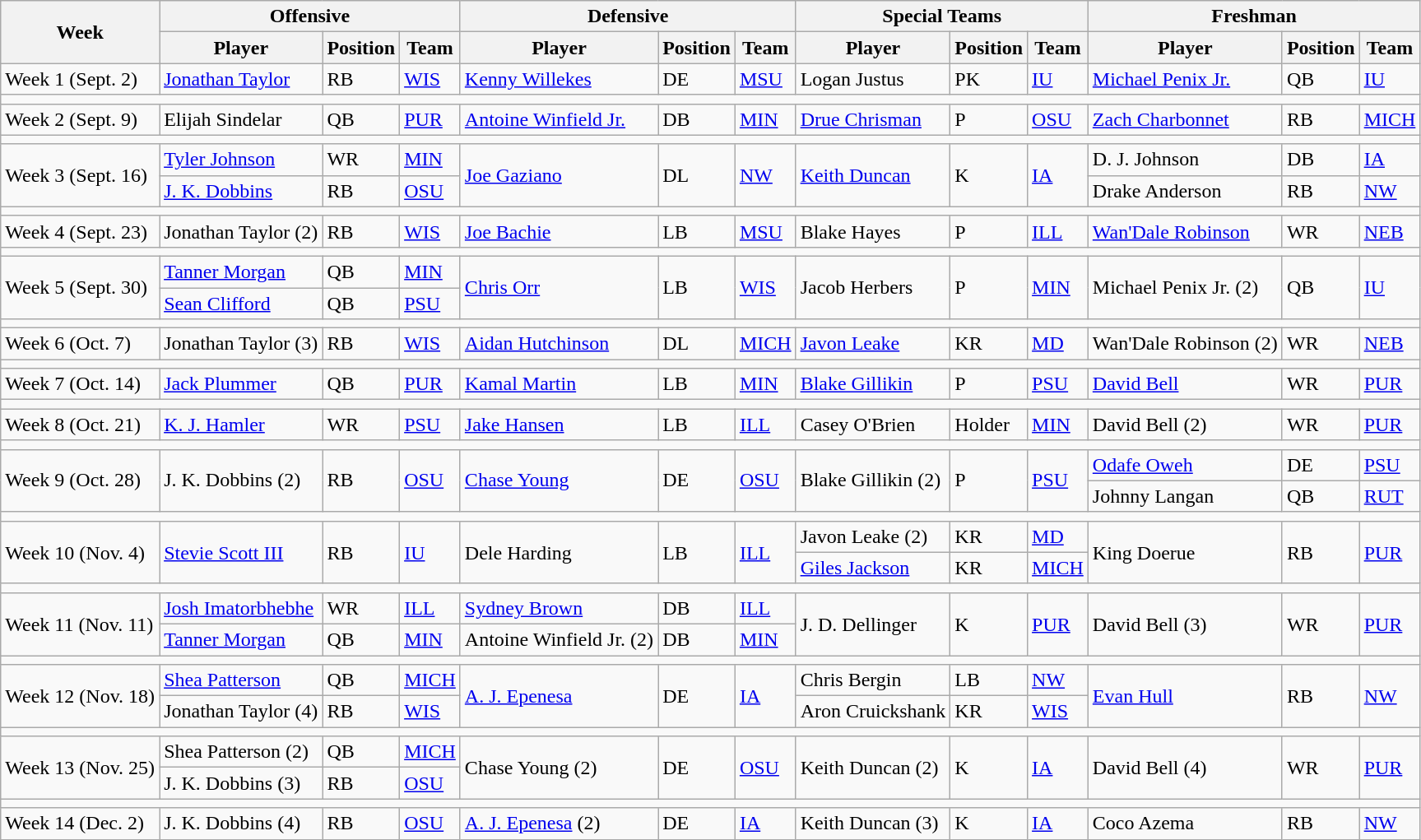<table class="wikitable">
<tr>
<th rowspan="2">Week</th>
<th colspan="3">Offensive</th>
<th colspan="3">Defensive</th>
<th colspan="3">Special Teams</th>
<th colspan="3">Freshman</th>
</tr>
<tr>
<th>Player</th>
<th>Position</th>
<th>Team</th>
<th>Player</th>
<th>Position</th>
<th>Team</th>
<th>Player</th>
<th>Position</th>
<th>Team</th>
<th>Player</th>
<th>Position</th>
<th>Team</th>
</tr>
<tr>
<td>Week 1 (Sept. 2) </td>
<td><a href='#'>Jonathan Taylor</a></td>
<td>RB</td>
<td><a href='#'>WIS</a></td>
<td><a href='#'>Kenny Willekes</a></td>
<td>DE</td>
<td><a href='#'>MSU</a></td>
<td>Logan Justus</td>
<td>PK</td>
<td><a href='#'>IU</a></td>
<td><a href='#'>Michael Penix Jr.</a></td>
<td>QB</td>
<td><a href='#'>IU</a></td>
</tr>
<tr>
<td colspan=13></td>
</tr>
<tr>
<td>Week 2 (Sept. 9) </td>
<td>Elijah Sindelar</td>
<td>QB</td>
<td><a href='#'>PUR</a></td>
<td><a href='#'>Antoine Winfield Jr.</a></td>
<td>DB</td>
<td><a href='#'>MIN</a></td>
<td><a href='#'>Drue Chrisman</a></td>
<td>P</td>
<td><a href='#'>OSU</a></td>
<td><a href='#'>Zach Charbonnet</a></td>
<td>RB</td>
<td><a href='#'>MICH</a></td>
</tr>
<tr>
<td colspan=13></td>
</tr>
<tr>
<td rowspan=2>Week 3 (Sept. 16) </td>
<td><a href='#'>Tyler Johnson</a></td>
<td>WR</td>
<td><a href='#'>MIN</a></td>
<td rowspan=2><a href='#'>Joe Gaziano</a></td>
<td rowspan=2>DL</td>
<td rowspan=2><a href='#'>NW</a></td>
<td rowspan=2><a href='#'>Keith Duncan</a></td>
<td rowspan=2>K</td>
<td rowspan=2><a href='#'>IA</a></td>
<td>D. J. Johnson</td>
<td>DB</td>
<td><a href='#'>IA</a></td>
</tr>
<tr>
<td><a href='#'>J. K. Dobbins</a></td>
<td>RB</td>
<td><a href='#'>OSU</a></td>
<td>Drake Anderson</td>
<td>RB</td>
<td><a href='#'>NW</a></td>
</tr>
<tr>
<td colspan=13></td>
</tr>
<tr>
<td>Week 4 (Sept. 23) </td>
<td>Jonathan Taylor (2)</td>
<td>RB</td>
<td><a href='#'>WIS</a></td>
<td><a href='#'>Joe Bachie</a></td>
<td>LB</td>
<td><a href='#'>MSU</a></td>
<td>Blake Hayes</td>
<td>P</td>
<td><a href='#'>ILL</a></td>
<td><a href='#'>Wan'Dale Robinson</a></td>
<td>WR</td>
<td><a href='#'>NEB</a></td>
</tr>
<tr>
<td colspan=13></td>
</tr>
<tr>
<td rowspan=2>Week 5 (Sept. 30) </td>
<td><a href='#'>Tanner Morgan</a></td>
<td>QB</td>
<td><a href='#'>MIN</a></td>
<td rowspan=2><a href='#'>Chris Orr</a></td>
<td rowspan=2>LB</td>
<td rowspan=2><a href='#'>WIS</a></td>
<td rowspan=2>Jacob Herbers</td>
<td rowspan=2>P</td>
<td rowspan=2><a href='#'>MIN</a></td>
<td rowspan=2>Michael Penix Jr. (2)</td>
<td rowspan=2>QB</td>
<td rowspan=2><a href='#'>IU</a></td>
</tr>
<tr>
<td><a href='#'>Sean Clifford</a></td>
<td>QB</td>
<td><a href='#'>PSU</a></td>
</tr>
<tr>
<td colspan=13></td>
</tr>
<tr>
<td>Week 6 (Oct. 7) </td>
<td>Jonathan Taylor (3)</td>
<td>RB</td>
<td><a href='#'>WIS</a></td>
<td><a href='#'>Aidan Hutchinson</a></td>
<td>DL</td>
<td><a href='#'>MICH</a></td>
<td><a href='#'>Javon Leake</a></td>
<td>KR</td>
<td><a href='#'>MD</a></td>
<td>Wan'Dale Robinson (2)</td>
<td>WR</td>
<td><a href='#'>NEB</a></td>
</tr>
<tr>
<td colspan=13></td>
</tr>
<tr>
<td>Week 7 (Oct. 14) </td>
<td><a href='#'>Jack Plummer</a></td>
<td>QB</td>
<td><a href='#'>PUR</a></td>
<td><a href='#'>Kamal Martin</a></td>
<td>LB</td>
<td><a href='#'>MIN</a></td>
<td><a href='#'>Blake Gillikin</a></td>
<td>P</td>
<td><a href='#'>PSU</a></td>
<td><a href='#'>David Bell</a></td>
<td>WR</td>
<td><a href='#'>PUR</a></td>
</tr>
<tr>
<td colspan=13></td>
</tr>
<tr>
<td>Week 8 (Oct. 21) </td>
<td><a href='#'>K. J. Hamler</a></td>
<td>WR</td>
<td><a href='#'>PSU</a></td>
<td><a href='#'>Jake Hansen</a></td>
<td>LB</td>
<td><a href='#'>ILL</a></td>
<td>Casey O'Brien</td>
<td>Holder</td>
<td><a href='#'>MIN</a></td>
<td>David Bell (2)</td>
<td>WR</td>
<td><a href='#'>PUR</a></td>
</tr>
<tr>
<td colspan=13></td>
</tr>
<tr>
<td rowspan=2>Week 9 (Oct. 28) </td>
<td rowspan=2>J. K. Dobbins (2)</td>
<td rowspan=2>RB</td>
<td rowspan=2><a href='#'>OSU</a></td>
<td rowspan=2><a href='#'>Chase Young</a></td>
<td rowspan=2>DE</td>
<td rowspan=2><a href='#'>OSU</a></td>
<td rowspan=2>Blake Gillikin (2)</td>
<td rowspan=2>P</td>
<td rowspan=2><a href='#'>PSU</a></td>
<td><a href='#'>Odafe Oweh</a></td>
<td>DE</td>
<td><a href='#'>PSU</a></td>
</tr>
<tr>
<td>Johnny Langan</td>
<td>QB</td>
<td><a href='#'>RUT</a></td>
</tr>
<tr>
<td colspan=13></td>
</tr>
<tr>
<td rowspan=2>Week 10 (Nov. 4) </td>
<td rowspan=2><a href='#'>Stevie Scott III</a></td>
<td rowspan=2>RB</td>
<td rowspan=2><a href='#'>IU</a></td>
<td rowspan=2>Dele Harding</td>
<td rowspan=2>LB</td>
<td rowspan=2><a href='#'>ILL</a></td>
<td>Javon Leake (2)</td>
<td>KR</td>
<td><a href='#'>MD</a></td>
<td rowspan=2>King Doerue</td>
<td rowspan=2>RB</td>
<td rowspan=2><a href='#'>PUR</a></td>
</tr>
<tr>
<td><a href='#'>Giles Jackson</a></td>
<td>KR</td>
<td><a href='#'>MICH</a></td>
</tr>
<tr>
<td colspan=13></td>
</tr>
<tr>
<td rowspan=2>Week 11 (Nov. 11) </td>
<td><a href='#'>Josh Imatorbhebhe</a></td>
<td>WR</td>
<td><a href='#'>ILL</a></td>
<td><a href='#'>Sydney Brown</a></td>
<td>DB</td>
<td><a href='#'>ILL</a></td>
<td rowspan=2>J. D. Dellinger</td>
<td rowspan=2>K</td>
<td rowspan=2><a href='#'>PUR</a></td>
<td rowspan=2>David Bell (3)</td>
<td rowspan=2>WR</td>
<td rowspan=2><a href='#'>PUR</a></td>
</tr>
<tr>
<td><a href='#'>Tanner Morgan</a></td>
<td>QB</td>
<td><a href='#'>MIN</a></td>
<td>Antoine Winfield Jr. (2)</td>
<td>DB</td>
<td><a href='#'>MIN</a></td>
</tr>
<tr>
<td colspan=13></td>
</tr>
<tr>
<td rowspan=2>Week 12 (Nov. 18) </td>
<td><a href='#'>Shea Patterson</a></td>
<td>QB</td>
<td><a href='#'>MICH</a></td>
<td rowspan=2><a href='#'>A. J. Epenesa</a></td>
<td rowspan=2>DE</td>
<td rowspan=2><a href='#'>IA</a></td>
<td>Chris Bergin</td>
<td>LB</td>
<td><a href='#'>NW</a></td>
<td rowspan=2><a href='#'>Evan Hull</a></td>
<td rowspan=2>RB</td>
<td rowspan=2><a href='#'>NW</a></td>
</tr>
<tr>
<td>Jonathan Taylor (4)</td>
<td>RB</td>
<td><a href='#'>WIS</a></td>
<td>Aron Cruickshank</td>
<td>KR</td>
<td><a href='#'>WIS</a></td>
</tr>
<tr>
<td colspan=13></td>
</tr>
<tr>
<td rowspan=2>Week 13 (Nov. 25) </td>
<td>Shea Patterson (2)</td>
<td>QB</td>
<td><a href='#'>MICH</a></td>
<td rowspan=2>Chase Young (2)</td>
<td rowspan=2>DE</td>
<td rowspan=2><a href='#'>OSU</a></td>
<td rowspan=2>Keith Duncan (2)</td>
<td rowspan=2>K</td>
<td rowspan=2><a href='#'>IA</a></td>
<td rowspan=2>David Bell (4)</td>
<td rowspan=2>WR</td>
<td rowspan=2><a href='#'>PUR</a></td>
</tr>
<tr>
<td>J. K. Dobbins (3)</td>
<td>RB</td>
<td><a href='#'>OSU</a></td>
</tr>
<tr>
<td colspan=13></td>
</tr>
<tr>
<td>Week 14 (Dec. 2) </td>
<td>J. K. Dobbins (4)</td>
<td>RB</td>
<td><a href='#'>OSU</a></td>
<td><a href='#'>A. J. Epenesa</a> (2)</td>
<td>DE</td>
<td><a href='#'>IA</a></td>
<td>Keith Duncan (3)</td>
<td>K</td>
<td><a href='#'>IA</a></td>
<td>Coco Azema</td>
<td>RB</td>
<td><a href='#'>NW</a></td>
</tr>
</table>
